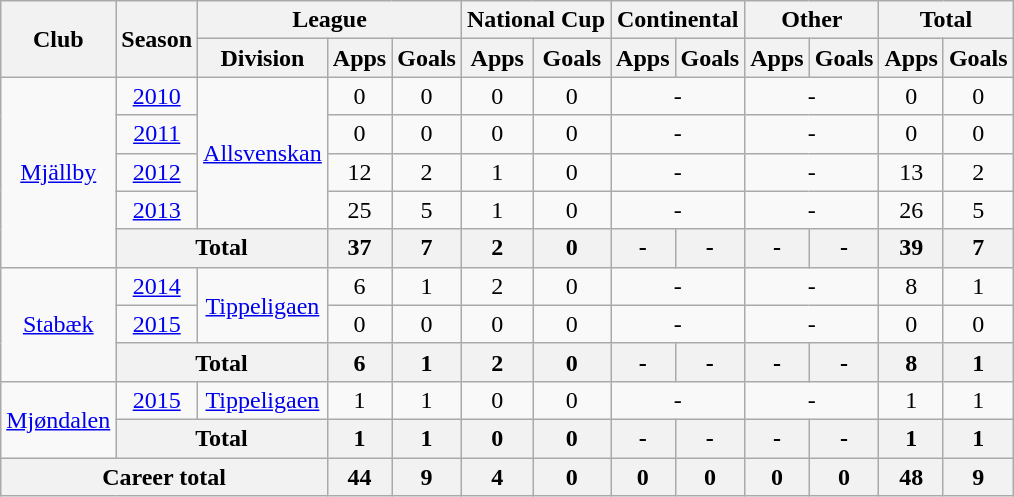<table class="wikitable" style="text-align: center;">
<tr>
<th rowspan="2">Club</th>
<th rowspan="2">Season</th>
<th colspan="3">League</th>
<th colspan="2">National Cup</th>
<th colspan="2">Continental</th>
<th colspan="2">Other</th>
<th colspan="2">Total</th>
</tr>
<tr>
<th>Division</th>
<th>Apps</th>
<th>Goals</th>
<th>Apps</th>
<th>Goals</th>
<th>Apps</th>
<th>Goals</th>
<th>Apps</th>
<th>Goals</th>
<th>Apps</th>
<th>Goals</th>
</tr>
<tr>
<td rowspan="5"><a href='#'>Mjällby</a></td>
<td><a href='#'>2010</a></td>
<td rowspan="4"><a href='#'>Allsvenskan</a></td>
<td>0</td>
<td>0</td>
<td>0</td>
<td>0</td>
<td colspan="2">-</td>
<td colspan="2">-</td>
<td>0</td>
<td>0</td>
</tr>
<tr>
<td><a href='#'>2011</a></td>
<td>0</td>
<td>0</td>
<td>0</td>
<td>0</td>
<td colspan="2">-</td>
<td colspan="2">-</td>
<td>0</td>
<td>0</td>
</tr>
<tr>
<td><a href='#'>2012</a></td>
<td>12</td>
<td>2</td>
<td>1</td>
<td>0</td>
<td colspan="2">-</td>
<td colspan="2">-</td>
<td>13</td>
<td>2</td>
</tr>
<tr>
<td><a href='#'>2013</a></td>
<td>25</td>
<td>5</td>
<td>1</td>
<td>0</td>
<td colspan="2">-</td>
<td colspan="2">-</td>
<td>26</td>
<td>5</td>
</tr>
<tr>
<th colspan="2">Total</th>
<th>37</th>
<th>7</th>
<th>2</th>
<th>0</th>
<th>-</th>
<th>-</th>
<th>-</th>
<th>-</th>
<th>39</th>
<th>7</th>
</tr>
<tr>
<td rowspan="3"><a href='#'>Stabæk</a></td>
<td><a href='#'>2014</a></td>
<td rowspan="2"><a href='#'>Tippeligaen</a></td>
<td>6</td>
<td>1</td>
<td>2</td>
<td>0</td>
<td colspan="2">-</td>
<td colspan="2">-</td>
<td>8</td>
<td>1</td>
</tr>
<tr>
<td><a href='#'>2015</a></td>
<td>0</td>
<td>0</td>
<td>0</td>
<td>0</td>
<td colspan="2">-</td>
<td colspan="2">-</td>
<td>0</td>
<td>0</td>
</tr>
<tr>
<th colspan="2">Total</th>
<th>6</th>
<th>1</th>
<th>2</th>
<th>0</th>
<th>-</th>
<th>-</th>
<th>-</th>
<th>-</th>
<th>8</th>
<th>1</th>
</tr>
<tr>
<td rowspan="2"><a href='#'>Mjøndalen</a></td>
<td><a href='#'>2015</a></td>
<td rowspan="1"><a href='#'>Tippeligaen</a></td>
<td>1</td>
<td>1</td>
<td>0</td>
<td>0</td>
<td colspan="2">-</td>
<td colspan="2">-</td>
<td>1</td>
<td>1</td>
</tr>
<tr>
<th colspan="2">Total</th>
<th>1</th>
<th>1</th>
<th>0</th>
<th>0</th>
<th>-</th>
<th>-</th>
<th>-</th>
<th>-</th>
<th>1</th>
<th>1</th>
</tr>
<tr>
<th colspan="3">Career total</th>
<th>44</th>
<th>9</th>
<th>4</th>
<th>0</th>
<th>0</th>
<th>0</th>
<th>0</th>
<th>0</th>
<th>48</th>
<th>9</th>
</tr>
</table>
